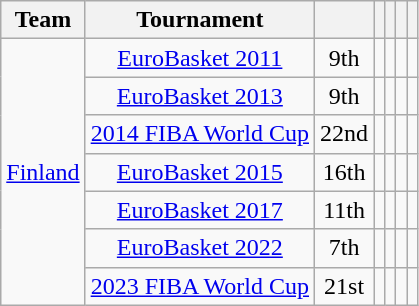<table class="wikitable" style=" text-align:center;">
<tr>
<th>Team</th>
<th>Tournament</th>
<th></th>
<th></th>
<th></th>
<th></th>
<th></th>
</tr>
<tr>
<td rowspan=7><a href='#'>Finland</a></td>
<td><a href='#'>EuroBasket 2011</a></td>
<td>9th</td>
<td></td>
<td></td>
<td></td>
<td></td>
</tr>
<tr>
<td><a href='#'>EuroBasket 2013</a></td>
<td>9th</td>
<td></td>
<td></td>
<td></td>
<td></td>
</tr>
<tr>
<td><a href='#'>2014 FIBA World Cup</a></td>
<td>22nd</td>
<td></td>
<td></td>
<td></td>
<td></td>
</tr>
<tr>
<td><a href='#'>EuroBasket 2015</a></td>
<td>16th</td>
<td></td>
<td></td>
<td></td>
<td></td>
</tr>
<tr>
<td><a href='#'>EuroBasket 2017</a></td>
<td>11th</td>
<td></td>
<td></td>
<td></td>
<td></td>
</tr>
<tr>
<td><a href='#'>EuroBasket 2022</a></td>
<td>7th</td>
<td></td>
<td></td>
<td></td>
<td></td>
</tr>
<tr>
<td><a href='#'>2023 FIBA World Cup</a></td>
<td>21st</td>
<td></td>
<td></td>
<td></td>
<td></td>
</tr>
</table>
